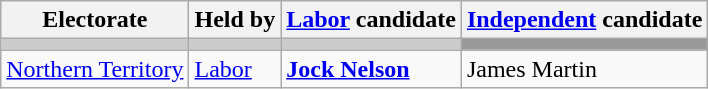<table class="wikitable">
<tr>
<th>Electorate</th>
<th>Held by</th>
<th><a href='#'>Labor</a> candidate</th>
<th><a href='#'>Independent</a> candidate</th>
</tr>
<tr bgcolor="#cccccc">
<td></td>
<td></td>
<td></td>
<td bgcolor="#999999"></td>
</tr>
<tr>
<td><a href='#'>Northern Territory</a></td>
<td><a href='#'>Labor</a></td>
<td><strong><a href='#'>Jock Nelson</a></strong></td>
<td>James Martin</td>
</tr>
</table>
